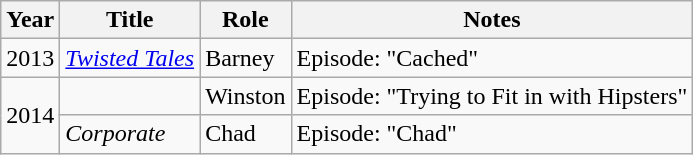<table class="wikitable sortable">
<tr>
<th>Year</th>
<th>Title</th>
<th>Role</th>
<th class="unsortable">Notes</th>
</tr>
<tr>
<td>2013</td>
<td><em><a href='#'>Twisted Tales</a></em></td>
<td>Barney</td>
<td>Episode: "Cached"</td>
</tr>
<tr>
<td rowspan="2">2014</td>
<td><em></em></td>
<td>Winston</td>
<td>Episode: "Trying to Fit in with Hipsters"</td>
</tr>
<tr>
<td><em>Corporate</em></td>
<td>Chad</td>
<td>Episode: "Chad"</td>
</tr>
</table>
